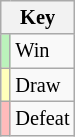<table class="wikitable" style="font-size: 85%">
<tr>
<th colspan="2">Key</th>
</tr>
<tr>
<td bgcolor=#BBF3BB></td>
<td>Win</td>
</tr>
<tr>
<td bgcolor=#FFFFBB></td>
<td>Draw</td>
</tr>
<tr>
<td bgcolor=#FFBBBB></td>
<td>Defeat</td>
</tr>
</table>
